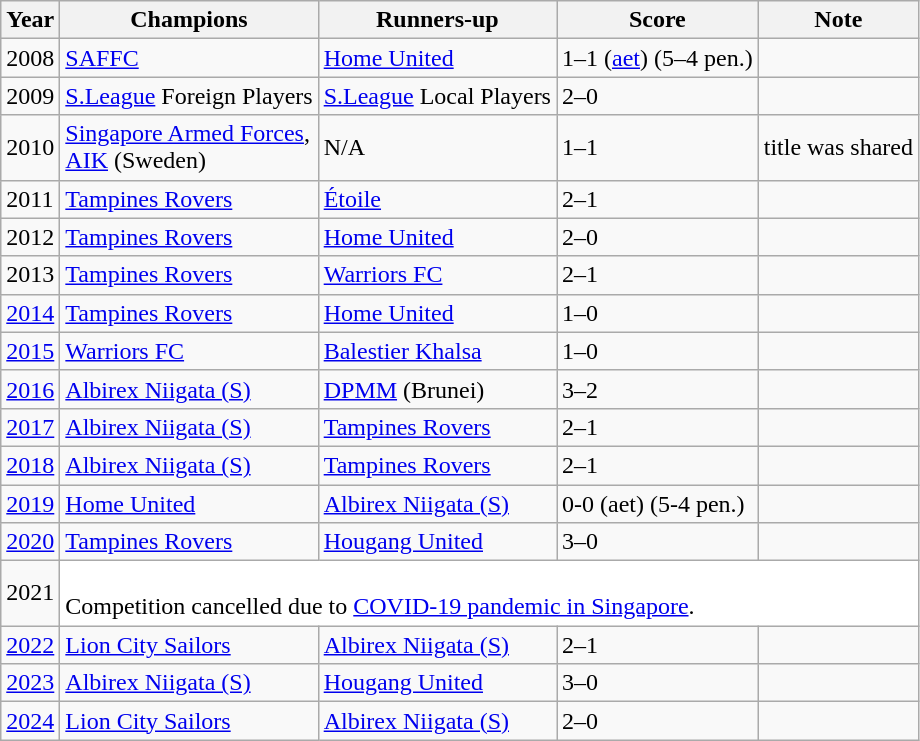<table class="wikitable sortable">
<tr>
<th>Year</th>
<th>Champions</th>
<th>Runners-up</th>
<th>Score</th>
<th>Note</th>
</tr>
<tr>
<td>2008</td>
<td><a href='#'>SAFFC</a></td>
<td><a href='#'>Home United</a></td>
<td>1–1 (<a href='#'>aet</a>) (5–4 pen.)</td>
<td></td>
</tr>
<tr>
<td>2009</td>
<td><a href='#'>S.League</a> Foreign Players</td>
<td><a href='#'>S.League</a> Local Players</td>
<td>2–0</td>
<td></td>
</tr>
<tr>
<td>2010</td>
<td><a href='#'>Singapore Armed Forces</a>,<br><a href='#'>AIK</a> (Sweden)</td>
<td>N/A</td>
<td>1–1</td>
<td>title was shared</td>
</tr>
<tr>
<td>2011</td>
<td><a href='#'>Tampines Rovers</a></td>
<td><a href='#'>Étoile</a></td>
<td>2–1</td>
<td></td>
</tr>
<tr>
<td>2012</td>
<td><a href='#'>Tampines Rovers</a></td>
<td><a href='#'>Home United</a></td>
<td>2–0</td>
<td></td>
</tr>
<tr>
<td>2013</td>
<td><a href='#'>Tampines Rovers</a></td>
<td><a href='#'>Warriors FC</a></td>
<td>2–1</td>
<td></td>
</tr>
<tr>
<td><a href='#'>2014</a></td>
<td><a href='#'>Tampines Rovers</a></td>
<td><a href='#'>Home United</a></td>
<td>1–0</td>
<td></td>
</tr>
<tr>
<td><a href='#'>2015</a></td>
<td><a href='#'>Warriors FC</a></td>
<td><a href='#'>Balestier Khalsa</a></td>
<td>1–0</td>
<td></td>
</tr>
<tr>
<td><a href='#'>2016</a></td>
<td><a href='#'>Albirex Niigata (S)</a></td>
<td><a href='#'>DPMM</a> (Brunei)</td>
<td>3–2</td>
<td></td>
</tr>
<tr>
<td><a href='#'>2017</a></td>
<td><a href='#'>Albirex Niigata (S)</a></td>
<td><a href='#'>Tampines Rovers</a></td>
<td>2–1</td>
<td></td>
</tr>
<tr>
<td><a href='#'>2018</a></td>
<td><a href='#'>Albirex Niigata (S)</a></td>
<td><a href='#'>Tampines Rovers</a></td>
<td>2–1</td>
<td></td>
</tr>
<tr>
<td><a href='#'>2019</a></td>
<td><a href='#'>Home United</a></td>
<td><a href='#'>Albirex Niigata (S)</a></td>
<td>0-0 (aet) (5-4 pen.)</td>
<td></td>
</tr>
<tr>
<td><a href='#'>2020</a></td>
<td><a href='#'>Tampines Rovers</a></td>
<td><a href='#'>Hougang United</a></td>
<td>3–0</td>
<td></td>
</tr>
<tr>
<td>2021</td>
<td colspan="4" style="background:White;" !><br>Competition cancelled due to <a href='#'>COVID-19 pandemic in Singapore</a>.</td>
</tr>
<tr>
<td><a href='#'>2022</a></td>
<td><a href='#'>Lion City Sailors</a></td>
<td><a href='#'>Albirex Niigata (S)</a></td>
<td>2–1 </td>
<td></td>
</tr>
<tr>
<td><a href='#'>2023</a></td>
<td><a href='#'>Albirex Niigata (S)</a></td>
<td><a href='#'>Hougang United</a></td>
<td>3–0</td>
<td></td>
</tr>
<tr>
<td><a href='#'>2024</a></td>
<td><a href='#'>Lion City Sailors</a></td>
<td><a href='#'>Albirex Niigata (S)</a></td>
<td>2–0 </td>
</tr>
</table>
